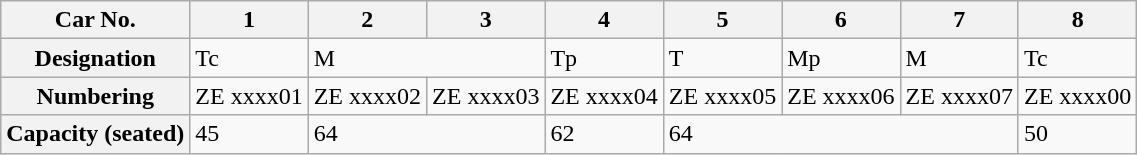<table class="wikitable">
<tr>
<th>Car No.</th>
<th>1</th>
<th>2</th>
<th>3</th>
<th>4</th>
<th>5</th>
<th>6</th>
<th>7</th>
<th>8</th>
</tr>
<tr>
<th>Designation</th>
<td>Tc</td>
<td colspan="2">M</td>
<td>Tp</td>
<td>T</td>
<td>Mp</td>
<td>M</td>
<td>Tc</td>
</tr>
<tr>
<th>Numbering</th>
<td>ZE xxxx01</td>
<td>ZE xxxx02</td>
<td>ZE xxxx03</td>
<td>ZE xxxx04</td>
<td>ZE xxxx05</td>
<td>ZE xxxx06</td>
<td>ZE xxxx07</td>
<td>ZE xxxx00</td>
</tr>
<tr>
<th>Capacity (seated)</th>
<td>45</td>
<td colspan="2">64</td>
<td>62</td>
<td colspan="3">64</td>
<td>50</td>
</tr>
</table>
